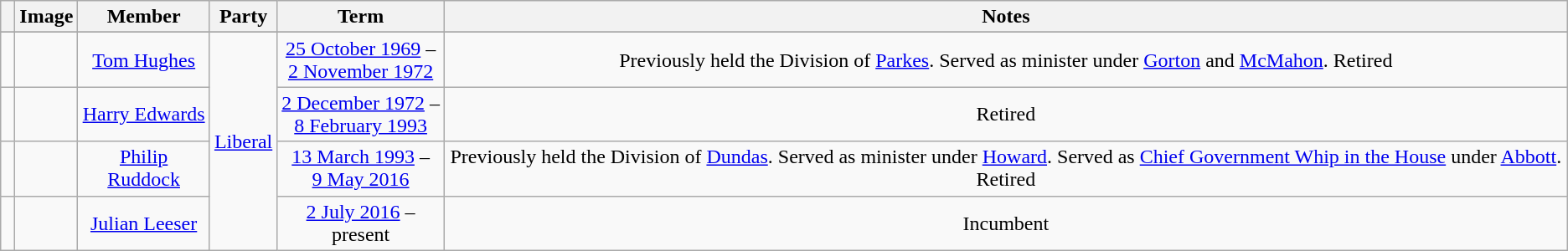<table class=wikitable style="text-align:center">
<tr>
<th></th>
<th>Image</th>
<th>Member</th>
<th>Party</th>
<th>Term</th>
<th>Notes</th>
</tr>
<tr>
</tr>
<tr>
<td> </td>
<td></td>
<td><a href='#'>Tom Hughes</a><br></td>
<td rowspan="4"><a href='#'>Liberal</a></td>
<td nowrap><a href='#'>25 October 1969</a> –<br><a href='#'>2 November 1972</a></td>
<td>Previously held the Division of <a href='#'>Parkes</a>. Served as minister under <a href='#'>Gorton</a> and <a href='#'>McMahon</a>. Retired</td>
</tr>
<tr>
<td> </td>
<td></td>
<td><a href='#'>Harry Edwards</a><br></td>
<td nowrap><a href='#'>2 December 1972</a> –<br><a href='#'>8 February 1993</a></td>
<td>Retired</td>
</tr>
<tr>
<td> </td>
<td></td>
<td><a href='#'>Philip Ruddock</a><br></td>
<td nowrap><a href='#'>13 March 1993</a> –<br><a href='#'>9 May 2016</a></td>
<td>Previously held the Division of <a href='#'>Dundas</a>. Served as minister under <a href='#'>Howard</a>. Served as <a href='#'>Chief Government Whip in the House</a> under <a href='#'>Abbott</a>. Retired</td>
</tr>
<tr>
<td> </td>
<td></td>
<td><a href='#'>Julian Leeser</a><br></td>
<td nowrap><a href='#'>2 July 2016</a> –<br>present</td>
<td>Incumbent</td>
</tr>
</table>
